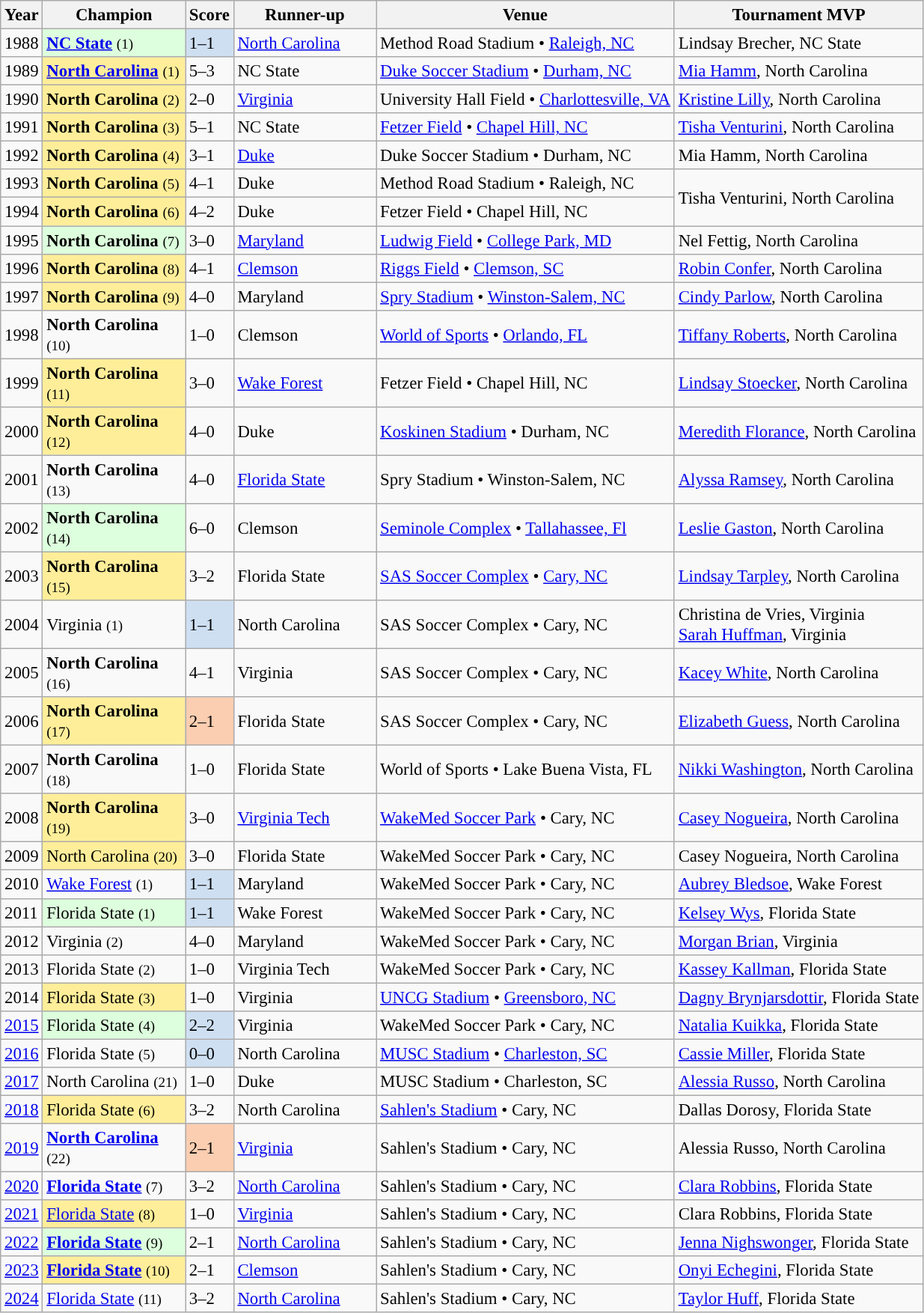<table class="wikitable sortable"; style= font-size:95%>
<tr>
<th width=px>Year</th>
<th width=120px>Champion</th>
<th width=px>Score</th>
<th width=120px>Runner-up</th>
<th width=px>Venue</th>
<th width=px>Tournament MVP</th>
</tr>
<tr>
<td>1988</td>
<td bgcolor="#ddffdd"><strong><a href='#'>NC State</a></strong> <small>(1)</small></td>
<td style="background-color:#cedff2">1–1 </td>
<td><a href='#'>North Carolina</a></td>
<td>Method Road Stadium • <a href='#'>Raleigh, NC</a></td>
<td>Lindsay Brecher, NC State</td>
</tr>
<tr>
<td>1989</td>
<td bgcolor="#FFEE99"><strong><a href='#'>North Carolina</a></strong> <small>(1)</small></td>
<td>5–3</td>
<td>NC State</td>
<td><a href='#'>Duke Soccer Stadium</a> • <a href='#'>Durham, NC</a></td>
<td><a href='#'>Mia Hamm</a>, North Carolina</td>
</tr>
<tr>
<td>1990</td>
<td bgcolor="#FFEE99"><strong>North Carolina</strong> <small>(2)</small></td>
<td>2–0</td>
<td><a href='#'>Virginia</a></td>
<td>University Hall Field • <a href='#'>Charlottesville, VA</a></td>
<td><a href='#'>Kristine Lilly</a>, North Carolina</td>
</tr>
<tr>
<td>1991</td>
<td bgcolor="#FFEE99"><strong>North Carolina</strong> <small>(3)</small></td>
<td>5–1</td>
<td>NC State</td>
<td><a href='#'>Fetzer Field</a> • <a href='#'>Chapel Hill, NC</a></td>
<td><a href='#'>Tisha Venturini</a>, North Carolina</td>
</tr>
<tr>
<td>1992</td>
<td bgcolor="#FFEE99"><strong>North Carolina</strong> <small>(4)</small></td>
<td>3–1</td>
<td><a href='#'>Duke</a></td>
<td>Duke Soccer Stadium • Durham, NC</td>
<td>Mia Hamm, North Carolina</td>
</tr>
<tr>
<td>1993</td>
<td bgcolor="#FFEE99"><strong>North Carolina</strong> <small>(5)</small></td>
<td>4–1</td>
<td>Duke</td>
<td>Method Road Stadium • Raleigh, NC</td>
<td rowspan=2>Tisha Venturini, North Carolina</td>
</tr>
<tr>
<td>1994</td>
<td bgcolor="#FFEE99"><strong>North Carolina</strong> <small>(6)</small></td>
<td>4–2</td>
<td>Duke</td>
<td>Fetzer Field • Chapel Hill, NC</td>
</tr>
<tr>
<td>1995</td>
<td bgcolor="#ddffdd"><strong>North Carolina</strong> <small>(7)</small></td>
<td>3–0</td>
<td><a href='#'>Maryland</a></td>
<td><a href='#'>Ludwig Field</a> • <a href='#'>College Park, MD</a></td>
<td>Nel Fettig, North Carolina</td>
</tr>
<tr>
<td>1996</td>
<td bgcolor="#FFEE99"><strong>North Carolina</strong> <small>(8)</small></td>
<td>4–1</td>
<td><a href='#'>Clemson</a></td>
<td><a href='#'>Riggs Field</a> • <a href='#'>Clemson, SC</a></td>
<td><a href='#'>Robin Confer</a>, North Carolina</td>
</tr>
<tr>
<td>1997</td>
<td bgcolor="#FFEE99"><strong>North Carolina</strong> <small>(9)</small></td>
<td>4–0</td>
<td>Maryland</td>
<td><a href='#'>Spry Stadium</a> • <a href='#'>Winston-Salem, NC</a></td>
<td><a href='#'>Cindy Parlow</a>, North Carolina</td>
</tr>
<tr>
<td>1998</td>
<td><strong>North Carolina</strong> <small>(10)</small></td>
<td>1–0</td>
<td>Clemson</td>
<td><a href='#'>World of Sports</a> • <a href='#'>Orlando, FL</a></td>
<td><a href='#'>Tiffany Roberts</a>, North Carolina</td>
</tr>
<tr>
<td>1999</td>
<td bgcolor="#FFEE99"><strong>North Carolina</strong> <small>(11)</small></td>
<td>3–0</td>
<td><a href='#'>Wake Forest</a></td>
<td>Fetzer Field • Chapel Hill, NC</td>
<td><a href='#'>Lindsay Stoecker</a>, North Carolina</td>
</tr>
<tr>
<td>2000</td>
<td bgcolor="#FFEE99"><strong>North Carolina</strong> <small>(12)</small></td>
<td>4–0</td>
<td>Duke</td>
<td><a href='#'>Koskinen Stadium</a> • Durham, NC</td>
<td><a href='#'>Meredith Florance</a>, North Carolina</td>
</tr>
<tr>
<td>2001</td>
<td><strong>North Carolina</strong> <small>(13)</small></td>
<td>4–0</td>
<td><a href='#'>Florida State</a></td>
<td>Spry Stadium • Winston-Salem, NC</td>
<td><a href='#'>Alyssa Ramsey</a>, North Carolina</td>
</tr>
<tr>
<td>2002</td>
<td bgcolor="#ddffdd"><strong>North Carolina</strong> <small>(14)</small></td>
<td>6–0</td>
<td>Clemson</td>
<td><a href='#'>Seminole Complex</a> • <a href='#'>Tallahassee, Fl</a></td>
<td><a href='#'>Leslie Gaston</a>, North Carolina</td>
</tr>
<tr>
<td>2003</td>
<td bgcolor="#FFEE99"><strong>North Carolina</strong> <small>(15)</small></td>
<td>3–2</td>
<td>Florida State</td>
<td><a href='#'>SAS Soccer Complex</a> • <a href='#'>Cary, NC</a></td>
<td><a href='#'>Lindsay Tarpley</a>, North Carolina</td>
</tr>
<tr>
<td>2004</td>
<td>Virginia <small>(1)</small></td>
<td style="background-color:#cedff2">1–1 </td>
<td>North Carolina</td>
<td>SAS Soccer Complex • Cary, NC</td>
<td>Christina de Vries, Virginia <br> <a href='#'>Sarah Huffman</a>, Virginia</td>
</tr>
<tr>
<td>2005</td>
<td><strong>North Carolina</strong> <small>(16)</small></td>
<td>4–1</td>
<td>Virginia</td>
<td>SAS Soccer Complex • Cary, NC</td>
<td><a href='#'>Kacey White</a>, North Carolina</td>
</tr>
<tr>
<td>2006</td>
<td bgcolor="#FFEE99"><strong>North Carolina</strong> <small>(17)</small></td>
<td style="background-color:#FBCEB1">2–1 </td>
<td>Florida State</td>
<td>SAS Soccer Complex • Cary, NC</td>
<td><a href='#'>Elizabeth Guess</a>, North Carolina</td>
</tr>
<tr>
<td>2007</td>
<td><strong>North Carolina</strong> <small>(18)</small></td>
<td>1–0</td>
<td>Florida State</td>
<td>World of Sports • Lake Buena Vista, FL</td>
<td><a href='#'>Nikki Washington</a>, North Carolina</td>
</tr>
<tr>
<td>2008</td>
<td bgcolor="#FFEE99"><strong>North Carolina</strong> <small>(19)</small></td>
<td>3–0</td>
<td><a href='#'>Virginia Tech</a></td>
<td><a href='#'>WakeMed Soccer Park</a> • Cary, NC</td>
<td><a href='#'>Casey Nogueira</a>, North Carolina</td>
</tr>
<tr>
<td>2009</td>
<td bgcolor="#FFEE99">North Carolina <small>(20)</small></td>
<td>3–0</td>
<td>Florida State</td>
<td>WakeMed Soccer Park • Cary, NC</td>
<td>Casey Nogueira, North Carolina</td>
</tr>
<tr>
<td>2010</td>
<td><a href='#'>Wake Forest</a> <small>(1)</small></td>
<td style="background-color:#cedff2">1–1 </td>
<td>Maryland</td>
<td>WakeMed Soccer Park • Cary, NC</td>
<td><a href='#'>Aubrey Bledsoe</a>, Wake Forest</td>
</tr>
<tr>
<td>2011</td>
<td bgcolor="#ddffdd">Florida State <small>(1)</small></td>
<td style="background-color:#cedff2">1–1 </td>
<td>Wake Forest</td>
<td>WakeMed Soccer Park • Cary, NC</td>
<td><a href='#'>Kelsey Wys</a>, Florida State</td>
</tr>
<tr>
<td>2012</td>
<td>Virginia <small>(2)</small></td>
<td>4–0</td>
<td>Maryland</td>
<td>WakeMed Soccer Park • Cary, NC</td>
<td><a href='#'>Morgan Brian</a>, Virginia</td>
</tr>
<tr>
<td>2013</td>
<td>Florida State <small>(2)</small></td>
<td>1–0</td>
<td>Virginia Tech</td>
<td>WakeMed Soccer Park • Cary, NC</td>
<td><a href='#'>Kassey Kallman</a>, Florida State</td>
</tr>
<tr>
<td>2014</td>
<td bgcolor="#FFEE99">Florida State <small>(3)</small></td>
<td>1–0</td>
<td>Virginia</td>
<td><a href='#'>UNCG Stadium</a> • <a href='#'>Greensboro, NC</a></td>
<td><a href='#'>Dagny Brynjarsdottir</a>, Florida State</td>
</tr>
<tr>
<td><a href='#'>2015</a></td>
<td bgcolor="#ddffdd">Florida State <small>(4)</small></td>
<td style="background-color:#cedff2">2–2 </td>
<td>Virginia</td>
<td>WakeMed Soccer Park • Cary, NC</td>
<td><a href='#'>Natalia Kuikka</a>, Florida State</td>
</tr>
<tr>
<td><a href='#'>2016</a></td>
<td>Florida State <small>(5)</small></td>
<td style="background-color:#cedff2">0–0 </td>
<td>North Carolina</td>
<td><a href='#'>MUSC Stadium</a> • <a href='#'>Charleston, SC</a></td>
<td><a href='#'>Cassie Miller</a>, Florida State</td>
</tr>
<tr>
<td><a href='#'>2017</a></td>
<td>North Carolina <small>(21)</small></td>
<td>1–0</td>
<td>Duke</td>
<td>MUSC Stadium • Charleston, SC</td>
<td><a href='#'>Alessia Russo</a>, North Carolina</td>
</tr>
<tr>
<td><a href='#'>2018</a></td>
<td bgcolor="#FFEE99">Florida State <small>(6)</small></td>
<td>3–2</td>
<td>North Carolina</td>
<td><a href='#'>Sahlen's Stadium</a> • Cary, NC</td>
<td>Dallas Dorosy, Florida State</td>
</tr>
<tr>
<td><a href='#'>2019</a></td>
<td><strong><a href='#'>North Carolina</a></strong> <small>(22)</small></td>
<td style="background-color:#FBCEB1">2–1 </td>
<td><a href='#'>Virginia</a></td>
<td>Sahlen's Stadium • Cary, NC</td>
<td>Alessia Russo, North Carolina</td>
</tr>
<tr>
<td><a href='#'>2020</a></td>
<td><strong><a href='#'>Florida State</a></strong> <small>(7)</small></td>
<td>3–2</td>
<td><a href='#'>North Carolina</a></td>
<td>Sahlen's Stadium • Cary, NC</td>
<td><a href='#'>Clara Robbins</a>, Florida State</td>
</tr>
<tr>
<td><a href='#'>2021</a></td>
<td bgcolor="#FFEE99"><a href='#'>Florida State</a> <small>(8)</small></td>
<td>1–0</td>
<td><a href='#'>Virginia</a></td>
<td>Sahlen's Stadium • Cary, NC</td>
<td>Clara Robbins, Florida State</td>
</tr>
<tr>
<td><a href='#'>2022</a></td>
<td bgcolor="#ddffdd"><strong><a href='#'>Florida State</a></strong> <small>(9)</small></td>
<td>2–1</td>
<td><a href='#'>North Carolina</a></td>
<td>Sahlen's Stadium • Cary, NC</td>
<td><a href='#'>Jenna Nighswonger</a>, Florida State</td>
</tr>
<tr>
<td><a href='#'>2023</a></td>
<td bgcolor="#FFEE99"><strong><a href='#'>Florida State</a></strong> <small>(10)</small></td>
<td>2–1</td>
<td><a href='#'>Clemson</a></td>
<td>Sahlen's Stadium • Cary, NC</td>
<td><a href='#'>Onyi Echegini</a>, Florida State</td>
</tr>
<tr>
<td><a href='#'>2024</a></td>
<td><a href='#'>Florida State</a> <small>(11)</small></td>
<td>3–2</td>
<td><a href='#'>North Carolina</a></td>
<td>Sahlen's Stadium • Cary, NC</td>
<td><a href='#'>Taylor Huff</a>, Florida State</td>
</tr>
</table>
